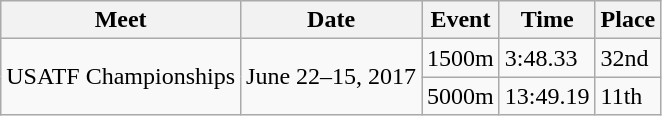<table class="wikitable sortable">
<tr>
<th>Meet</th>
<th>Date</th>
<th>Event</th>
<th>Time</th>
<th>Place</th>
</tr>
<tr>
<td rowspan="2">USATF Championships</td>
<td rowspan="2">June 22–15, 2017</td>
<td>1500m</td>
<td>3:48.33</td>
<td>32nd</td>
</tr>
<tr>
<td>5000m</td>
<td>13:49.19</td>
<td>11th</td>
</tr>
</table>
